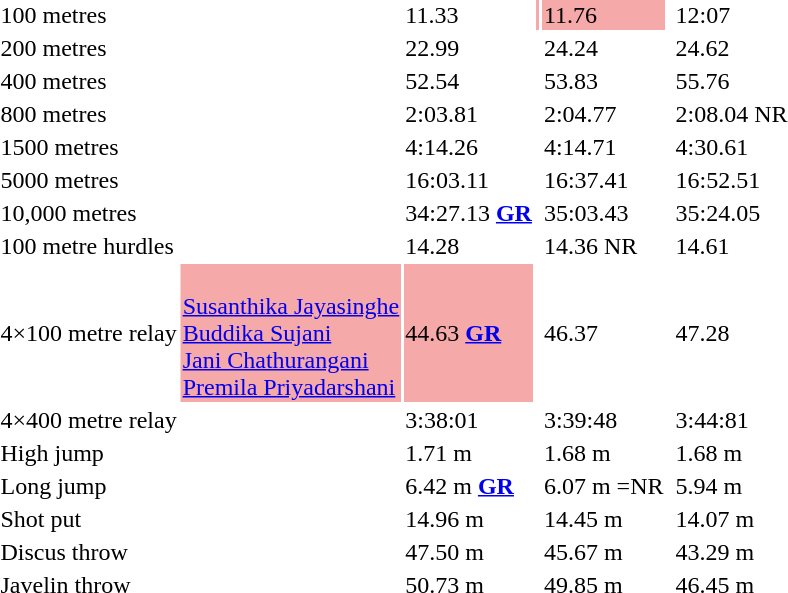<table>
<tr>
<td>100 metres</td>
<td></td>
<td>11.33</td>
<td bgcolor=#F5A9A9></td>
<td bgcolor=#F5A9A9>11.76</td>
<td></td>
<td>12:07</td>
</tr>
<tr>
<td>200 metres</td>
<td></td>
<td>22.99</td>
<td></td>
<td>24.24</td>
<td></td>
<td>24.62</td>
</tr>
<tr>
<td>400 metres</td>
<td></td>
<td>52.54</td>
<td></td>
<td>53.83</td>
<td></td>
<td>55.76</td>
</tr>
<tr>
<td>800 metres</td>
<td></td>
<td>2:03.81</td>
<td></td>
<td>2:04.77</td>
<td></td>
<td>2:08.04 NR</td>
</tr>
<tr>
<td>1500 metres</td>
<td></td>
<td>4:14.26</td>
<td></td>
<td>4:14.71</td>
<td></td>
<td>4:30.61</td>
</tr>
<tr>
<td>5000 metres</td>
<td></td>
<td>16:03.11</td>
<td></td>
<td>16:37.41</td>
<td></td>
<td>16:52.51</td>
</tr>
<tr>
<td>10,000 metres</td>
<td></td>
<td>34:27.13 <strong><a href='#'>GR</a></strong></td>
<td></td>
<td>35:03.43</td>
<td></td>
<td>35:24.05</td>
</tr>
<tr>
<td>100 metre hurdles</td>
<td></td>
<td>14.28</td>
<td></td>
<td>14.36 NR</td>
<td></td>
<td>14.61</td>
</tr>
<tr>
<td>4×100 metre relay</td>
<td bgcolor=#F5A9A9><br><a href='#'>Susanthika Jayasinghe</a><br><a href='#'>Buddika Sujani</a><br><a href='#'>Jani Chathurangani</a><br><a href='#'>Premila Priyadarshani</a></td>
<td bgcolor=#F5A9A9>44.63 <strong><a href='#'>GR</a></strong></td>
<td></td>
<td>46.37</td>
<td></td>
<td>47.28</td>
</tr>
<tr>
<td>4×400 metre relay</td>
<td></td>
<td>3:38:01</td>
<td></td>
<td>3:39:48</td>
<td></td>
<td>3:44:81</td>
</tr>
<tr>
<td>High jump</td>
<td></td>
<td>1.71 m</td>
<td></td>
<td>1.68 m</td>
<td></td>
<td>1.68 m</td>
</tr>
<tr>
<td>Long jump</td>
<td></td>
<td>6.42 m <strong><a href='#'>GR</a></strong></td>
<td></td>
<td>6.07 m =NR</td>
<td></td>
<td>5.94 m</td>
</tr>
<tr>
<td>Shot put</td>
<td></td>
<td>14.96 m</td>
<td></td>
<td>14.45 m</td>
<td></td>
<td>14.07 m</td>
</tr>
<tr>
<td>Discus throw</td>
<td></td>
<td>47.50 m</td>
<td></td>
<td>45.67 m</td>
<td></td>
<td>43.29 m</td>
</tr>
<tr>
<td>Javelin throw</td>
<td></td>
<td>50.73 m</td>
<td></td>
<td>49.85 m</td>
<td></td>
<td>46.45 m</td>
</tr>
</table>
